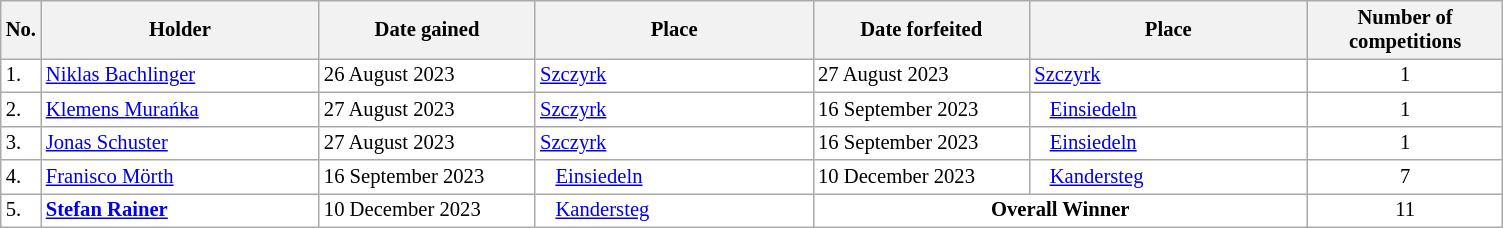<table class="wikitable plainrowheaders" style="background:#fff; font-size:86%; line-height:16px; border:grey solid 1px; border-collapse:collapse;">
<tr>
<th style="width:1em;">No.</th>
<th style="width:13em;">Holder</th>
<th style="width:10em;">Date gained</th>
<th style="width:13em;">Place</th>
<th style="width:10em;">Date forfeited</th>
<th style="width:13em;">Place</th>
<th style="width:9em;">Number of competitions</th>
</tr>
<tr>
<td>1.</td>
<td> <a href='#'>Niklas Bachlinger</a></td>
<td>26 August 2023</td>
<td> <a href='#'>Szczyrk</a></td>
<td>27 August 2023</td>
<td> <a href='#'>Szczyrk</a></td>
<td align=center>1</td>
</tr>
<tr>
<td>2.</td>
<td> <a href='#'>Klemens Murańka</a></td>
<td>27 August 2023</td>
<td> <a href='#'>Szczyrk</a></td>
<td>16 September 2023</td>
<td>   <a href='#'>Einsiedeln</a></td>
<td align=center>1</td>
</tr>
<tr>
<td>3.</td>
<td> <a href='#'>Jonas Schuster</a></td>
<td>27 August 2023</td>
<td> <a href='#'>Szczyrk</a></td>
<td>16 September 2023</td>
<td>   <a href='#'>Einsiedeln</a></td>
<td align=center>1</td>
</tr>
<tr>
<td>4.</td>
<td> <a href='#'>Franisco Mörth</a></td>
<td>16 September 2023</td>
<td>   <a href='#'>Einsiedeln</a></td>
<td>10 December 2023</td>
<td>   <a href='#'>Kandersteg</a></td>
<td align=center>7</td>
</tr>
<tr>
<td>5.</td>
<td> <strong><a href='#'>Stefan Rainer</a></strong></td>
<td>10 December 2023</td>
<td>   <a href='#'>Kandersteg</a></td>
<td align=center colspan=2><strong>Overall Winner</strong></td>
<td align=center>11</td>
</tr>
</table>
